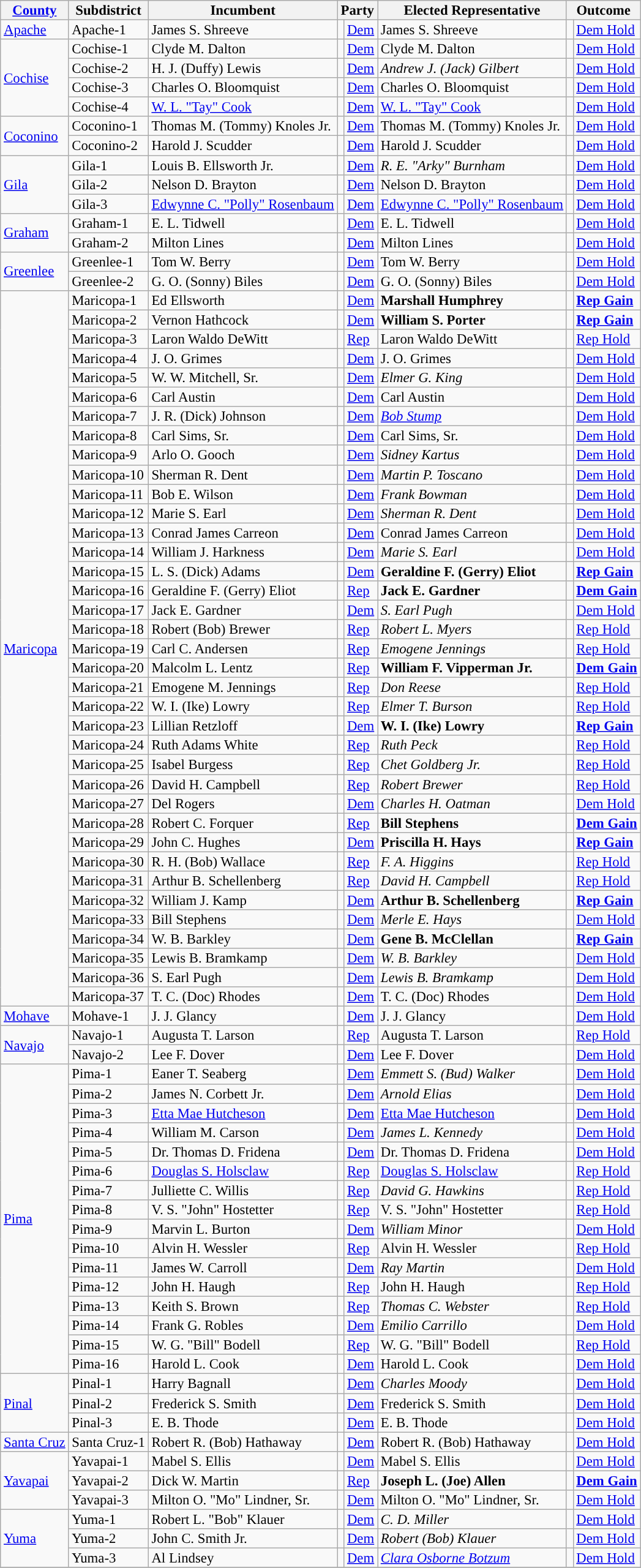<table class="sortable wikitable" style="font-size:95%;line-height:14px;">
<tr>
<th><a href='#'>County</a></th>
<th>Subdistrict</th>
<th>Incumbent</th>
<th colspan="2">Party</th>
<th>Elected Representative</th>
<th colspan="2">Outcome</th>
</tr>
<tr>
<td rowspan="1"><a href='#'>Apache</a></td>
<td>Apache-1</td>
<td>James S. Shreeve</td>
<td style="background:"></td>
<td><a href='#'>Dem</a></td>
<td>James S. Shreeve</td>
<td style="background:"></td>
<td><a href='#'>Dem Hold</a></td>
</tr>
<tr>
<td rowspan="4"><a href='#'>Cochise</a></td>
<td>Cochise-1</td>
<td>Clyde M. Dalton</td>
<td style="background:"></td>
<td><a href='#'>Dem</a></td>
<td>Clyde M. Dalton</td>
<td style="background:"></td>
<td><a href='#'>Dem Hold</a></td>
</tr>
<tr>
<td>Cochise-2</td>
<td>H. J. (Duffy) Lewis</td>
<td style="background:"></td>
<td><a href='#'>Dem</a></td>
<td><em>Andrew J. (Jack) Gilbert</em></td>
<td style="background:"></td>
<td><a href='#'>Dem Hold</a></td>
</tr>
<tr>
<td>Cochise-3</td>
<td>Charles O. Bloomquist</td>
<td style="background:"></td>
<td><a href='#'>Dem</a></td>
<td>Charles O. Bloomquist</td>
<td style="background:"></td>
<td><a href='#'>Dem Hold</a></td>
</tr>
<tr>
<td>Cochise-4</td>
<td><a href='#'>W. L. "Tay" Cook</a></td>
<td style="background:"></td>
<td><a href='#'>Dem</a></td>
<td><a href='#'>W. L. "Tay" Cook</a></td>
<td style="background:"></td>
<td><a href='#'>Dem Hold</a></td>
</tr>
<tr>
<td rowspan="2"><a href='#'>Coconino</a></td>
<td>Coconino-1</td>
<td>Thomas M. (Tommy) Knoles Jr.</td>
<td style="background:"></td>
<td><a href='#'>Dem</a></td>
<td>Thomas M. (Tommy) Knoles Jr.</td>
<td style="background:"></td>
<td><a href='#'>Dem Hold</a></td>
</tr>
<tr>
<td>Coconino-2</td>
<td>Harold J. Scudder</td>
<td style="background:"></td>
<td><a href='#'>Dem</a></td>
<td>Harold J. Scudder</td>
<td style="background:"></td>
<td><a href='#'>Dem Hold</a></td>
</tr>
<tr>
<td rowspan="3"><a href='#'>Gila</a></td>
<td>Gila-1</td>
<td>Louis B. Ellsworth Jr.</td>
<td style="background:"></td>
<td><a href='#'>Dem</a></td>
<td><em>R. E. "Arky" Burnham</em></td>
<td style="background:"></td>
<td><a href='#'>Dem Hold</a></td>
</tr>
<tr>
<td>Gila-2</td>
<td>Nelson D. Brayton</td>
<td style="background:"></td>
<td><a href='#'>Dem</a></td>
<td>Nelson D. Brayton</td>
<td style="background:"></td>
<td><a href='#'>Dem Hold</a></td>
</tr>
<tr>
<td>Gila-3</td>
<td><a href='#'>Edwynne C. "Polly" Rosenbaum</a></td>
<td style="background:"></td>
<td><a href='#'>Dem</a></td>
<td><a href='#'>Edwynne C. "Polly" Rosenbaum</a></td>
<td style="background:"></td>
<td><a href='#'>Dem Hold</a></td>
</tr>
<tr>
<td rowspan="2"><a href='#'>Graham</a></td>
<td>Graham-1</td>
<td>E. L. Tidwell</td>
<td style="background:"></td>
<td><a href='#'>Dem</a></td>
<td>E. L. Tidwell</td>
<td style="background:"></td>
<td><a href='#'>Dem Hold</a></td>
</tr>
<tr>
<td>Graham-2</td>
<td>Milton Lines</td>
<td style="background:"></td>
<td><a href='#'>Dem</a></td>
<td>Milton Lines</td>
<td style="background:"></td>
<td><a href='#'>Dem Hold</a></td>
</tr>
<tr>
<td rowspan="2"><a href='#'>Greenlee</a></td>
<td>Greenlee-1</td>
<td>Tom W. Berry</td>
<td style="background:"></td>
<td><a href='#'>Dem</a></td>
<td>Tom W. Berry</td>
<td style="background:"></td>
<td><a href='#'>Dem Hold</a></td>
</tr>
<tr>
<td>Greenlee-2</td>
<td>G. O. (Sonny) Biles</td>
<td style="background:"></td>
<td><a href='#'>Dem</a></td>
<td>G. O. (Sonny) Biles</td>
<td style="background:"></td>
<td><a href='#'>Dem Hold</a></td>
</tr>
<tr>
<td rowspan="37"><a href='#'>Maricopa</a></td>
<td>Maricopa-1</td>
<td>Ed Ellsworth</td>
<td style="background:"></td>
<td><a href='#'>Dem</a></td>
<td><strong>Marshall Humphrey</strong></td>
<td style="background:"></td>
<td><strong><a href='#'>Rep Gain</a></strong></td>
</tr>
<tr>
<td>Maricopa-2</td>
<td>Vernon Hathcock</td>
<td style="background:"></td>
<td><a href='#'>Dem</a></td>
<td><strong>William S. Porter</strong></td>
<td style="background:"></td>
<td><strong><a href='#'>Rep Gain</a></strong></td>
</tr>
<tr>
<td>Maricopa-3</td>
<td>Laron Waldo DeWitt</td>
<td style="background:"></td>
<td><a href='#'>Rep</a></td>
<td>Laron Waldo DeWitt</td>
<td style="background:"></td>
<td><a href='#'>Rep Hold</a></td>
</tr>
<tr>
<td>Maricopa-4</td>
<td>J. O. Grimes</td>
<td style="background:"></td>
<td><a href='#'>Dem</a></td>
<td>J. O. Grimes</td>
<td style="background:"></td>
<td><a href='#'>Dem Hold</a></td>
</tr>
<tr>
<td>Maricopa-5</td>
<td>W. W. Mitchell, Sr.</td>
<td style="background:"></td>
<td><a href='#'>Dem</a></td>
<td><em>Elmer G. King</em></td>
<td style="background:"></td>
<td><a href='#'>Dem Hold</a></td>
</tr>
<tr>
<td>Maricopa-6</td>
<td>Carl Austin</td>
<td style="background:"></td>
<td><a href='#'>Dem</a></td>
<td>Carl Austin</td>
<td style="background:"></td>
<td><a href='#'>Dem Hold</a></td>
</tr>
<tr>
<td>Maricopa-7</td>
<td>J. R. (Dick) Johnson</td>
<td style="background:"></td>
<td><a href='#'>Dem</a></td>
<td><em><a href='#'>Bob Stump</a></em></td>
<td style="background:"></td>
<td><a href='#'>Dem Hold</a></td>
</tr>
<tr>
<td>Maricopa-8</td>
<td>Carl Sims, Sr.</td>
<td style="background:"></td>
<td><a href='#'>Dem</a></td>
<td>Carl Sims, Sr.</td>
<td style="background:"></td>
<td><a href='#'>Dem Hold</a></td>
</tr>
<tr>
<td>Maricopa-9</td>
<td>Arlo O. Gooch</td>
<td style="background:"></td>
<td><a href='#'>Dem</a></td>
<td><em>Sidney Kartus</em></td>
<td style="background:"></td>
<td><a href='#'>Dem Hold</a></td>
</tr>
<tr>
<td>Maricopa-10</td>
<td>Sherman R. Dent</td>
<td style="background:"></td>
<td><a href='#'>Dem</a></td>
<td><em>Martin P. Toscano</em></td>
<td style="background:"></td>
<td><a href='#'>Dem Hold</a></td>
</tr>
<tr>
<td>Maricopa-11</td>
<td>Bob E. Wilson</td>
<td style="background:"></td>
<td><a href='#'>Dem</a></td>
<td><em>Frank Bowman</em></td>
<td style="background:"></td>
<td><a href='#'>Dem Hold</a></td>
</tr>
<tr>
<td>Maricopa-12</td>
<td>Marie S. Earl</td>
<td style="background:"></td>
<td><a href='#'>Dem</a></td>
<td><em>Sherman R. Dent</em></td>
<td style="background:"></td>
<td><a href='#'>Dem Hold</a></td>
</tr>
<tr>
<td>Maricopa-13</td>
<td>Conrad James Carreon</td>
<td style="background:"></td>
<td><a href='#'>Dem</a></td>
<td>Conrad James Carreon</td>
<td style="background:"></td>
<td><a href='#'>Dem Hold</a></td>
</tr>
<tr>
<td>Maricopa-14</td>
<td>William J. Harkness</td>
<td style="background:"></td>
<td><a href='#'>Dem</a></td>
<td><em>Marie S. Earl</em></td>
<td style="background:"></td>
<td><a href='#'>Dem Hold</a></td>
</tr>
<tr>
<td>Maricopa-15</td>
<td>L. S. (Dick) Adams</td>
<td style="background:"></td>
<td><a href='#'>Dem</a></td>
<td><strong>Geraldine F. (Gerry) Eliot</strong></td>
<td style="background:"></td>
<td><strong><a href='#'>Rep Gain</a></strong></td>
</tr>
<tr>
<td>Maricopa-16</td>
<td>Geraldine F. (Gerry) Eliot</td>
<td style="background:"></td>
<td><a href='#'>Rep</a></td>
<td><strong>Jack E. Gardner</strong></td>
<td style="background:"></td>
<td><strong><a href='#'>Dem Gain</a></strong></td>
</tr>
<tr>
<td>Maricopa-17</td>
<td>Jack E. Gardner</td>
<td style="background:"></td>
<td><a href='#'>Dem</a></td>
<td><em>S. Earl Pugh</em></td>
<td style="background:"></td>
<td><a href='#'>Dem Hold</a></td>
</tr>
<tr>
<td>Maricopa-18</td>
<td>Robert (Bob) Brewer</td>
<td style="background:"></td>
<td><a href='#'>Rep</a></td>
<td><em>Robert L. Myers</em></td>
<td style="background:"></td>
<td><a href='#'>Rep Hold</a></td>
</tr>
<tr>
<td>Maricopa-19</td>
<td>Carl C. Andersen</td>
<td style="background:"></td>
<td><a href='#'>Rep</a></td>
<td><em>Emogene Jennings</em></td>
<td style="background:"></td>
<td><a href='#'>Rep Hold</a></td>
</tr>
<tr>
<td>Maricopa-20</td>
<td>Malcolm L. Lentz</td>
<td style="background:"></td>
<td><a href='#'>Rep</a></td>
<td><strong>William F. Vipperman Jr.</strong></td>
<td style="background:"></td>
<td><strong><a href='#'>Dem Gain</a></strong></td>
</tr>
<tr>
<td>Maricopa-21</td>
<td>Emogene M. Jennings</td>
<td style="background:"></td>
<td><a href='#'>Rep</a></td>
<td><em>Don Reese</em></td>
<td style="background:"></td>
<td><a href='#'>Rep Hold</a></td>
</tr>
<tr>
<td>Maricopa-22</td>
<td>W. I. (Ike) Lowry</td>
<td style="background:"></td>
<td><a href='#'>Rep</a></td>
<td><em>Elmer T. Burson</em></td>
<td style="background:"></td>
<td><a href='#'>Rep Hold</a></td>
</tr>
<tr>
<td>Maricopa-23</td>
<td>Lillian Retzloff</td>
<td style="background:"></td>
<td><a href='#'>Dem</a></td>
<td><strong>W. I. (Ike) Lowry</strong></td>
<td style="background:"></td>
<td><strong><a href='#'>Rep Gain</a></strong></td>
</tr>
<tr>
<td>Maricopa-24</td>
<td>Ruth Adams White</td>
<td style="background:"></td>
<td><a href='#'>Rep</a></td>
<td><em>Ruth Peck</em></td>
<td style="background:"></td>
<td><a href='#'>Rep Hold</a></td>
</tr>
<tr>
<td>Maricopa-25</td>
<td>Isabel Burgess</td>
<td style="background:"></td>
<td><a href='#'>Rep</a></td>
<td><em>Chet Goldberg Jr.</em></td>
<td style="background:"></td>
<td><a href='#'>Rep Hold</a></td>
</tr>
<tr>
<td>Maricopa-26</td>
<td>David H. Campbell</td>
<td style="background:"></td>
<td><a href='#'>Rep</a></td>
<td><em>Robert Brewer</em></td>
<td style="background:"></td>
<td><a href='#'>Rep Hold</a></td>
</tr>
<tr>
<td>Maricopa-27</td>
<td>Del Rogers</td>
<td style="background:"></td>
<td><a href='#'>Dem</a></td>
<td><em>Charles H. Oatman</em></td>
<td style="background:"></td>
<td><a href='#'>Dem Hold</a></td>
</tr>
<tr>
<td>Maricopa-28</td>
<td>Robert C. Forquer</td>
<td style="background:"></td>
<td><a href='#'>Rep</a></td>
<td><strong>Bill Stephens</strong></td>
<td style="background:"></td>
<td><strong><a href='#'>Dem Gain</a></strong></td>
</tr>
<tr>
<td>Maricopa-29</td>
<td>John C. Hughes</td>
<td style="background:"></td>
<td><a href='#'>Dem</a></td>
<td><strong>Priscilla H. Hays</strong></td>
<td style="background:"></td>
<td><strong><a href='#'>Rep Gain</a></strong></td>
</tr>
<tr>
<td>Maricopa-30</td>
<td>R. H. (Bob) Wallace</td>
<td style="background:"></td>
<td><a href='#'>Rep</a></td>
<td><em>F. A. Higgins</em></td>
<td style="background:"></td>
<td><a href='#'>Rep Hold</a></td>
</tr>
<tr>
<td>Maricopa-31</td>
<td>Arthur B. Schellenberg</td>
<td style="background:"></td>
<td><a href='#'>Rep</a></td>
<td><em>David H. Campbell</em></td>
<td style="background:"></td>
<td><a href='#'>Rep Hold</a></td>
</tr>
<tr>
<td>Maricopa-32</td>
<td>William J. Kamp</td>
<td style="background:"></td>
<td><a href='#'>Dem</a></td>
<td><strong>Arthur B. Schellenberg</strong></td>
<td style="background:"></td>
<td><strong><a href='#'>Rep Gain</a></strong></td>
</tr>
<tr>
<td>Maricopa-33</td>
<td>Bill Stephens</td>
<td style="background:"></td>
<td><a href='#'>Dem</a></td>
<td><em>Merle E. Hays</em></td>
<td style="background:"></td>
<td><a href='#'>Dem Hold</a></td>
</tr>
<tr>
<td>Maricopa-34</td>
<td>W. B. Barkley</td>
<td style="background:"></td>
<td><a href='#'>Dem</a></td>
<td><strong>Gene B. McClellan</strong></td>
<td style="background:"></td>
<td><strong><a href='#'>Rep Gain</a></strong></td>
</tr>
<tr>
<td>Maricopa-35</td>
<td>Lewis B. Bramkamp</td>
<td style="background:"></td>
<td><a href='#'>Dem</a></td>
<td><em>W. B. Barkley</em></td>
<td style="background:"></td>
<td><a href='#'>Dem Hold</a></td>
</tr>
<tr>
<td>Maricopa-36</td>
<td>S. Earl Pugh</td>
<td style="background:"></td>
<td><a href='#'>Dem</a></td>
<td><em>Lewis B. Bramkamp</em></td>
<td style="background:"></td>
<td><a href='#'>Dem Hold</a></td>
</tr>
<tr>
<td>Maricopa-37</td>
<td>T. C. (Doc) Rhodes</td>
<td style="background:"></td>
<td><a href='#'>Dem</a></td>
<td>T. C. (Doc) Rhodes</td>
<td style="background:"></td>
<td><a href='#'>Dem Hold</a></td>
</tr>
<tr>
<td rowspan="1"><a href='#'>Mohave</a></td>
<td>Mohave-1</td>
<td>J. J. Glancy</td>
<td style="background:"></td>
<td><a href='#'>Dem</a></td>
<td>J. J. Glancy</td>
<td style="background:"></td>
<td><a href='#'>Dem Hold</a></td>
</tr>
<tr>
<td rowspan="2"><a href='#'>Navajo</a></td>
<td>Navajo-1</td>
<td>Augusta T. Larson</td>
<td style="background:"></td>
<td><a href='#'>Rep</a></td>
<td>Augusta T. Larson</td>
<td style="background:"></td>
<td><a href='#'>Rep Hold</a></td>
</tr>
<tr>
<td>Navajo-2</td>
<td>Lee F. Dover</td>
<td style="background:"></td>
<td><a href='#'>Dem</a></td>
<td>Lee F. Dover</td>
<td style="background:"></td>
<td><a href='#'>Dem Hold</a></td>
</tr>
<tr>
<td rowspan="16"><a href='#'>Pima</a></td>
<td>Pima-1</td>
<td>Eaner T. Seaberg</td>
<td style="background:"></td>
<td><a href='#'>Dem</a></td>
<td><em>Emmett S. (Bud) Walker</em></td>
<td style="background:"></td>
<td><a href='#'>Dem Hold</a></td>
</tr>
<tr>
<td>Pima-2</td>
<td>James N. Corbett Jr.</td>
<td style="background:"></td>
<td><a href='#'>Dem</a></td>
<td><em>Arnold Elias</em></td>
<td style="background:"></td>
<td><a href='#'>Dem Hold</a></td>
</tr>
<tr>
<td>Pima-3</td>
<td><a href='#'>Etta Mae Hutcheson</a></td>
<td style="background:"></td>
<td><a href='#'>Dem</a></td>
<td><a href='#'>Etta Mae Hutcheson</a></td>
<td style="background:"></td>
<td><a href='#'>Dem Hold</a></td>
</tr>
<tr>
<td>Pima-4</td>
<td>William M. Carson</td>
<td style="background:"></td>
<td><a href='#'>Dem</a></td>
<td><em>James L. Kennedy</em></td>
<td style="background:"></td>
<td><a href='#'>Dem Hold</a></td>
</tr>
<tr>
<td>Pima-5</td>
<td>Dr. Thomas D. Fridena</td>
<td style="background:"></td>
<td><a href='#'>Dem</a></td>
<td>Dr. Thomas D. Fridena</td>
<td style="background:"></td>
<td><a href='#'>Dem Hold</a></td>
</tr>
<tr>
<td>Pima-6</td>
<td><a href='#'>Douglas S. Holsclaw</a></td>
<td style="background:"></td>
<td><a href='#'>Rep</a></td>
<td><a href='#'>Douglas S. Holsclaw</a></td>
<td style="background:"></td>
<td><a href='#'>Rep Hold</a></td>
</tr>
<tr>
<td>Pima-7</td>
<td>Julliette C. Willis</td>
<td style="background:"></td>
<td><a href='#'>Rep</a></td>
<td><em>David G. Hawkins</em></td>
<td style="background:"></td>
<td><a href='#'>Rep Hold</a></td>
</tr>
<tr>
<td>Pima-8</td>
<td>V. S. "John" Hostetter</td>
<td style="background:"></td>
<td><a href='#'>Rep</a></td>
<td>V. S. "John" Hostetter</td>
<td style="background:"></td>
<td><a href='#'>Rep Hold</a></td>
</tr>
<tr>
<td>Pima-9</td>
<td>Marvin L. Burton</td>
<td style="background:"></td>
<td><a href='#'>Dem</a></td>
<td><em>William Minor</em></td>
<td style="background:"></td>
<td><a href='#'>Dem Hold</a></td>
</tr>
<tr>
<td>Pima-10</td>
<td>Alvin H. Wessler</td>
<td style="background:"></td>
<td><a href='#'>Rep</a></td>
<td>Alvin H. Wessler</td>
<td style="background:"></td>
<td><a href='#'>Rep Hold</a></td>
</tr>
<tr>
<td>Pima-11</td>
<td>James W. Carroll</td>
<td style="background:"></td>
<td><a href='#'>Dem</a></td>
<td><em>Ray Martin</em></td>
<td style="background:"></td>
<td><a href='#'>Dem Hold</a></td>
</tr>
<tr>
<td>Pima-12</td>
<td>John H. Haugh</td>
<td style="background:"></td>
<td><a href='#'>Rep</a></td>
<td>John H. Haugh</td>
<td style="background:"></td>
<td><a href='#'>Rep Hold</a></td>
</tr>
<tr>
<td>Pima-13</td>
<td>Keith S. Brown</td>
<td style="background:"></td>
<td><a href='#'>Rep</a></td>
<td><em>Thomas C. Webster</em></td>
<td style="background:"></td>
<td><a href='#'>Rep Hold</a></td>
</tr>
<tr>
<td>Pima-14</td>
<td>Frank G. Robles</td>
<td style="background:"></td>
<td><a href='#'>Dem</a></td>
<td><em>Emilio Carrillo</em></td>
<td style="background:"></td>
<td><a href='#'>Dem Hold</a></td>
</tr>
<tr>
<td>Pima-15</td>
<td>W. G. "Bill" Bodell</td>
<td style="background:"></td>
<td><a href='#'>Rep</a></td>
<td>W. G. "Bill" Bodell</td>
<td style="background:"></td>
<td><a href='#'>Rep Hold</a></td>
</tr>
<tr>
<td>Pima-16</td>
<td>Harold L. Cook</td>
<td style="background:"></td>
<td><a href='#'>Dem</a></td>
<td>Harold L. Cook</td>
<td style="background:"></td>
<td><a href='#'>Dem Hold</a></td>
</tr>
<tr>
<td rowspan="3"><a href='#'>Pinal</a></td>
<td>Pinal-1</td>
<td>Harry Bagnall</td>
<td style="background:"></td>
<td><a href='#'>Dem</a></td>
<td><em>Charles Moody</em></td>
<td style="background:"></td>
<td><a href='#'>Dem Hold</a></td>
</tr>
<tr>
<td>Pinal-2</td>
<td>Frederick S. Smith</td>
<td style="background:"></td>
<td><a href='#'>Dem</a></td>
<td>Frederick S. Smith</td>
<td style="background:"></td>
<td><a href='#'>Dem Hold</a></td>
</tr>
<tr>
<td>Pinal-3</td>
<td>E. B. Thode</td>
<td style="background:"></td>
<td><a href='#'>Dem</a></td>
<td>E. B. Thode</td>
<td style="background:"></td>
<td><a href='#'>Dem Hold</a></td>
</tr>
<tr>
<td rowspan="1"><a href='#'>Santa Cruz</a></td>
<td>Santa Cruz-1</td>
<td>Robert R. (Bob) Hathaway</td>
<td style="background:"></td>
<td><a href='#'>Dem</a></td>
<td>Robert R. (Bob) Hathaway</td>
<td style="background:"></td>
<td><a href='#'>Dem Hold</a></td>
</tr>
<tr>
<td rowspan="3"><a href='#'>Yavapai</a></td>
<td>Yavapai-1</td>
<td>Mabel S. Ellis</td>
<td style="background:"></td>
<td><a href='#'>Dem</a></td>
<td>Mabel S. Ellis</td>
<td style="background:"></td>
<td><a href='#'>Dem Hold</a></td>
</tr>
<tr>
<td>Yavapai-2</td>
<td>Dick W. Martin</td>
<td style="background:"></td>
<td><a href='#'>Rep</a></td>
<td><strong>Joseph L. (Joe) Allen</strong></td>
<td style="background:"></td>
<td><strong><a href='#'>Dem Gain</a></strong></td>
</tr>
<tr>
<td>Yavapai-3</td>
<td>Milton O. "Mo" Lindner, Sr.</td>
<td style="background:"></td>
<td><a href='#'>Dem</a></td>
<td>Milton O. "Mo" Lindner, Sr.</td>
<td style="background:"></td>
<td><a href='#'>Dem Hold</a></td>
</tr>
<tr>
<td rowspan="3"><a href='#'>Yuma</a></td>
<td>Yuma-1</td>
<td>Robert L. "Bob" Klauer</td>
<td style="background:"></td>
<td><a href='#'>Dem</a></td>
<td><em>C. D. Miller</em></td>
<td style="background:"></td>
<td><a href='#'>Dem Hold</a></td>
</tr>
<tr>
<td>Yuma-2</td>
<td>John C. Smith Jr.</td>
<td style="background:"></td>
<td><a href='#'>Dem</a></td>
<td><em>Robert (Bob) Klauer</em></td>
<td style="background:"></td>
<td><a href='#'>Dem Hold</a></td>
</tr>
<tr>
<td>Yuma-3</td>
<td>Al Lindsey</td>
<td style="background:"></td>
<td><a href='#'>Dem</a></td>
<td><em><a href='#'>Clara Osborne Botzum</a></em></td>
<td style="background:"></td>
<td><a href='#'>Dem Hold</a></td>
</tr>
<tr>
</tr>
</table>
